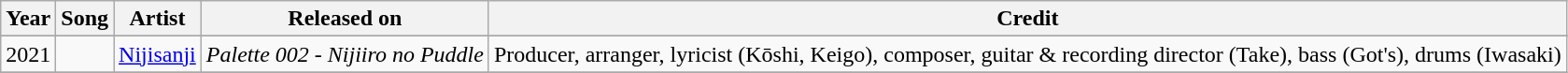<table class="wikitable">
<tr>
<th>Year</th>
<th>Song</th>
<th>Artist</th>
<th>Released on</th>
<th>Credit</th>
</tr>
<tr style="font-size:smaller;">
</tr>
<tr>
<td>2021</td>
<td align="left"></td>
<td align="left"><a href='#'>Nijisanji</a></td>
<td align="left"><em>Palette 002 - Nijiiro no Puddle</em></td>
<td align="left">Producer, arranger, lyricist (Kōshi, Keigo), composer, guitar & recording director (Take), bass (Got's), drums (Iwasaki)</td>
</tr>
<tr>
</tr>
</table>
